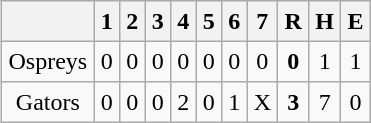<table align = right border="2" cellpadding="4" cellspacing="0" style="margin: 1em 1em 1em 1em; background: #F9F9F9; border: 1px #aaa solid; border-collapse: collapse;">
<tr align=center style="background: #F2F2F2;">
<th></th>
<th>1</th>
<th>2</th>
<th>3</th>
<th>4</th>
<th>5</th>
<th>6</th>
<th>7</th>
<th>R</th>
<th>H</th>
<th>E</th>
</tr>
<tr align=center>
<td>Ospreys</td>
<td>0</td>
<td>0</td>
<td>0</td>
<td>0</td>
<td>0</td>
<td>0</td>
<td>0</td>
<td><strong>0</strong></td>
<td>1</td>
<td>1</td>
</tr>
<tr align=center>
<td>Gators</td>
<td>0</td>
<td>0</td>
<td>0</td>
<td>2</td>
<td>0</td>
<td>1</td>
<td>X</td>
<td><strong>3</strong></td>
<td>7</td>
<td>0</td>
</tr>
</table>
